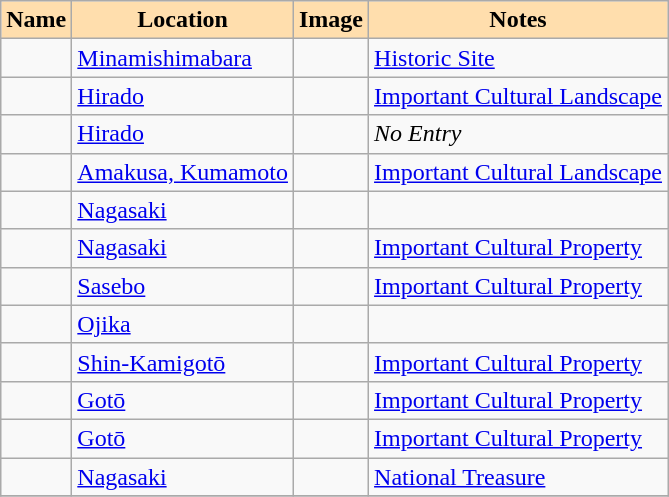<table class="wikitable sortable">
<tr>
<th style="background:#ffdead;">Name</th>
<th style="background:#ffdead;">Location</th>
<th style="background:#ffdead;" class="unsortable">Image</th>
<th style="background:#ffdead;" class="unsortable">Notes</th>
</tr>
<tr>
<td></td>
<td><a href='#'>Minamishimabara</a></td>
<td></td>
<td><a href='#'>Historic Site</a></td>
</tr>
<tr>
<td></td>
<td><a href='#'>Hirado</a></td>
<td></td>
<td><a href='#'>Important Cultural Landscape</a></td>
</tr>
<tr>
<td></td>
<td><a href='#'>Hirado</a></td>
<td></td>
<td><em>No Entry</em></td>
</tr>
<tr>
<td></td>
<td><a href='#'>Amakusa, Kumamoto</a></td>
<td></td>
<td><a href='#'>Important Cultural Landscape</a></td>
</tr>
<tr>
<td></td>
<td><a href='#'>Nagasaki</a></td>
<td></td>
<td></td>
</tr>
<tr>
<td></td>
<td><a href='#'>Nagasaki</a></td>
<td></td>
<td><a href='#'>Important Cultural Property</a></td>
</tr>
<tr>
<td></td>
<td><a href='#'>Sasebo</a></td>
<td></td>
<td><a href='#'>Important Cultural Property</a></td>
</tr>
<tr>
<td></td>
<td><a href='#'>Ojika</a></td>
<td></td>
<td></td>
</tr>
<tr>
<td></td>
<td><a href='#'>Shin-Kamigotō</a></td>
<td></td>
<td><a href='#'>Important Cultural Property</a></td>
</tr>
<tr>
<td></td>
<td><a href='#'>Gotō</a></td>
<td></td>
<td><a href='#'>Important Cultural Property</a></td>
</tr>
<tr>
<td></td>
<td><a href='#'>Gotō</a></td>
<td></td>
<td><a href='#'>Important Cultural Property</a></td>
</tr>
<tr>
<td></td>
<td><a href='#'>Nagasaki</a></td>
<td></td>
<td><a href='#'>National Treasure</a></td>
</tr>
<tr>
</tr>
</table>
